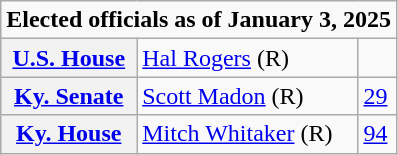<table class=wikitable>
<tr>
<td colspan="3"><strong>Elected officials as of January 3, 2025</strong></td>
</tr>
<tr>
<th scope=row><a href='#'>U.S. House</a></th>
<td><a href='#'>Hal Rogers</a> (R)</td>
<td></td>
</tr>
<tr>
<th scope=row><a href='#'>Ky. Senate</a></th>
<td><a href='#'>Scott Madon</a> (R)</td>
<td><a href='#'>29</a></td>
</tr>
<tr>
<th scope=row><a href='#'>Ky. House</a></th>
<td><a href='#'>Mitch Whitaker</a> (R)</td>
<td><a href='#'>94</a></td>
</tr>
</table>
